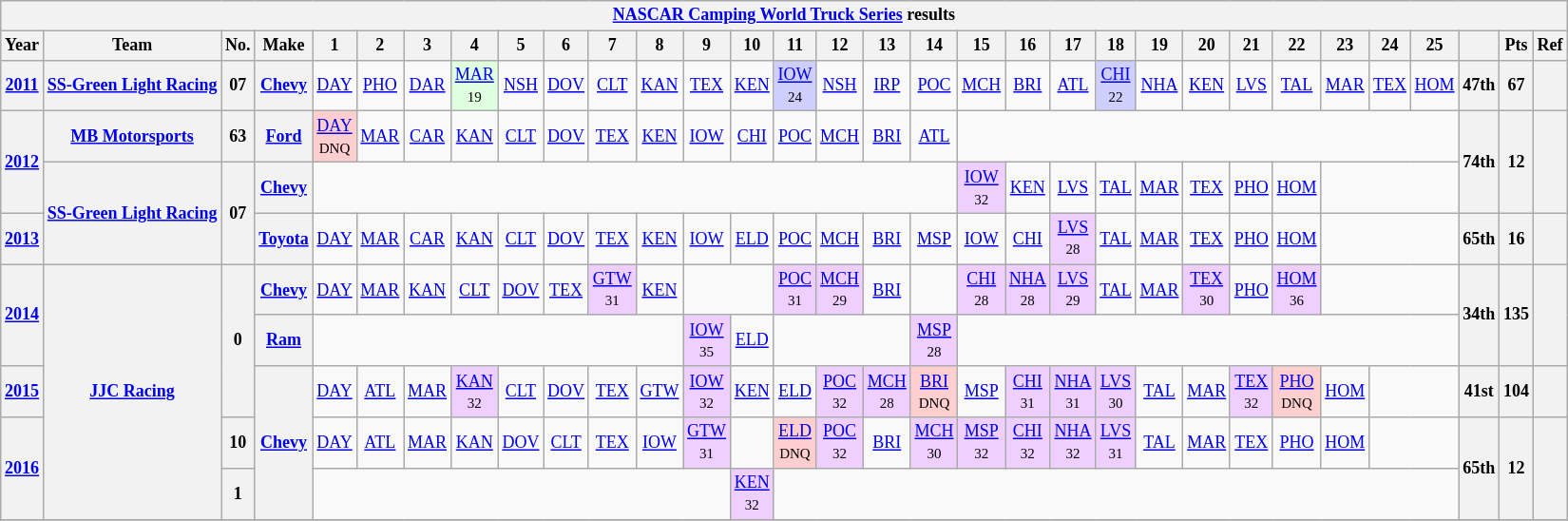<table class="wikitable" style="text-align:center; font-size:75%">
<tr>
<th colspan=45><a href='#'>NASCAR Camping World Truck Series</a> results</th>
</tr>
<tr>
<th>Year</th>
<th>Team</th>
<th>No.</th>
<th>Make</th>
<th>1</th>
<th>2</th>
<th>3</th>
<th>4</th>
<th>5</th>
<th>6</th>
<th>7</th>
<th>8</th>
<th>9</th>
<th>10</th>
<th>11</th>
<th>12</th>
<th>13</th>
<th>14</th>
<th>15</th>
<th>16</th>
<th>17</th>
<th>18</th>
<th>19</th>
<th>20</th>
<th>21</th>
<th>22</th>
<th>23</th>
<th>24</th>
<th>25</th>
<th></th>
<th>Pts</th>
<th>Ref</th>
</tr>
<tr>
<th><a href='#'>2011</a></th>
<th><a href='#'>SS-Green Light Racing</a></th>
<th>07</th>
<th><a href='#'>Chevy</a></th>
<td><a href='#'>DAY</a></td>
<td><a href='#'>PHO</a></td>
<td><a href='#'>DAR</a></td>
<td style="background:#DFFFDF;"><a href='#'>MAR</a><br><small>19</small></td>
<td><a href='#'>NSH</a></td>
<td><a href='#'>DOV</a></td>
<td><a href='#'>CLT</a></td>
<td><a href='#'>KAN</a></td>
<td><a href='#'>TEX</a></td>
<td><a href='#'>KEN</a></td>
<td style="background:#CFCFFF;"><a href='#'>IOW</a><br><small>24</small></td>
<td><a href='#'>NSH</a></td>
<td><a href='#'>IRP</a></td>
<td><a href='#'>POC</a></td>
<td><a href='#'>MCH</a></td>
<td><a href='#'>BRI</a></td>
<td><a href='#'>ATL</a></td>
<td style="background:#CFCFFF;"><a href='#'>CHI</a><br><small>22</small></td>
<td><a href='#'>NHA</a></td>
<td><a href='#'>KEN</a></td>
<td><a href='#'>LVS</a></td>
<td><a href='#'>TAL</a></td>
<td><a href='#'>MAR</a></td>
<td><a href='#'>TEX</a></td>
<td><a href='#'>HOM</a></td>
<th>47th</th>
<th>67</th>
<th></th>
</tr>
<tr>
<th rowspan=2><a href='#'>2012</a></th>
<th><a href='#'>MB Motorsports</a></th>
<th>63</th>
<th><a href='#'>Ford</a></th>
<td style="background:#FFCFCF;"><a href='#'>DAY</a><br><small>DNQ</small></td>
<td><a href='#'>MAR</a></td>
<td><a href='#'>CAR</a></td>
<td><a href='#'>KAN</a></td>
<td><a href='#'>CLT</a></td>
<td><a href='#'>DOV</a></td>
<td><a href='#'>TEX</a></td>
<td><a href='#'>KEN</a></td>
<td><a href='#'>IOW</a></td>
<td><a href='#'>CHI</a></td>
<td><a href='#'>POC</a></td>
<td><a href='#'>MCH</a></td>
<td><a href='#'>BRI</a></td>
<td><a href='#'>ATL</a></td>
<td colspan=11></td>
<th rowspan=2>74th</th>
<th rowspan=2>12</th>
<th rowspan=2></th>
</tr>
<tr>
<th rowspan=2><a href='#'>SS-Green Light Racing</a></th>
<th rowspan=2>07</th>
<th><a href='#'>Chevy</a></th>
<td colspan=14></td>
<td style="background:#EFCFFF;"><a href='#'>IOW</a><br><small>32</small></td>
<td><a href='#'>KEN</a></td>
<td><a href='#'>LVS</a></td>
<td><a href='#'>TAL</a></td>
<td><a href='#'>MAR</a></td>
<td><a href='#'>TEX</a></td>
<td><a href='#'>PHO</a></td>
<td><a href='#'>HOM</a></td>
</tr>
<tr>
<th><a href='#'>2013</a></th>
<th><a href='#'>Toyota</a></th>
<td><a href='#'>DAY</a></td>
<td><a href='#'>MAR</a></td>
<td><a href='#'>CAR</a></td>
<td><a href='#'>KAN</a></td>
<td><a href='#'>CLT</a></td>
<td><a href='#'>DOV</a></td>
<td><a href='#'>TEX</a></td>
<td><a href='#'>KEN</a></td>
<td><a href='#'>IOW</a></td>
<td><a href='#'>ELD</a></td>
<td><a href='#'>POC</a></td>
<td><a href='#'>MCH</a></td>
<td><a href='#'>BRI</a></td>
<td><a href='#'>MSP</a></td>
<td><a href='#'>IOW</a></td>
<td><a href='#'>CHI</a></td>
<td style="background:#EFCFFF;"><a href='#'>LVS</a><br><small>28</small></td>
<td><a href='#'>TAL</a></td>
<td><a href='#'>MAR</a></td>
<td><a href='#'>TEX</a></td>
<td><a href='#'>PHO</a></td>
<td><a href='#'>HOM</a></td>
<td colspan=3></td>
<th>65th</th>
<th>16</th>
<th></th>
</tr>
<tr>
<th rowspan=2><a href='#'>2014</a></th>
<th rowspan=5><a href='#'>JJC Racing</a></th>
<th rowspan=3>0</th>
<th><a href='#'>Chevy</a></th>
<td><a href='#'>DAY</a></td>
<td><a href='#'>MAR</a></td>
<td><a href='#'>KAN</a></td>
<td><a href='#'>CLT</a></td>
<td><a href='#'>DOV</a></td>
<td><a href='#'>TEX</a></td>
<td style="background:#EFCFFF;"><a href='#'>GTW</a><br><small>31</small></td>
<td><a href='#'>KEN</a></td>
<td colspan=2></td>
<td style="background:#EFCFFF;"><a href='#'>POC</a><br><small>31</small></td>
<td style="background:#EFCFFF;"><a href='#'>MCH</a><br><small>29</small></td>
<td><a href='#'>BRI</a></td>
<td colspan=1></td>
<td style="background:#EFCFFF;"><a href='#'>CHI</a><br><small>28</small></td>
<td style="background:#EFCFFF;"><a href='#'>NHA</a><br><small>28</small></td>
<td style="background:#EFCFFF;"><a href='#'>LVS</a><br><small>29</small></td>
<td><a href='#'>TAL</a></td>
<td><a href='#'>MAR</a></td>
<td style="background:#EFCFFF;"><a href='#'>TEX</a><br><small>30</small></td>
<td><a href='#'>PHO</a></td>
<td style="background:#EFCFFF;"><a href='#'>HOM</a><br><small>36</small></td>
<td colspan=3></td>
<th rowspan=2>34th</th>
<th rowspan=2>135</th>
<th rowspan=2></th>
</tr>
<tr>
<th><a href='#'>Ram</a></th>
<td colspan=8></td>
<td style="background:#EFCFFF;"><a href='#'>IOW</a><br><small>35</small></td>
<td><a href='#'>ELD</a></td>
<td colspan=3></td>
<td style="background:#EFCFFF;"><a href='#'>MSP</a><br><small>28</small></td>
<td colspan=11></td>
</tr>
<tr>
<th><a href='#'>2015</a></th>
<th rowspan=3><a href='#'>Chevy</a></th>
<td><a href='#'>DAY</a></td>
<td><a href='#'>ATL</a></td>
<td><a href='#'>MAR</a></td>
<td style="background:#EFCFFF;"><a href='#'>KAN</a><br><small>32</small></td>
<td><a href='#'>CLT</a></td>
<td><a href='#'>DOV</a></td>
<td><a href='#'>TEX</a></td>
<td><a href='#'>GTW</a></td>
<td style="background:#EFCFFF;"><a href='#'>IOW</a><br><small>32</small></td>
<td><a href='#'>KEN</a></td>
<td><a href='#'>ELD</a></td>
<td style="background:#EFCFFF;"><a href='#'>POC</a><br><small>32</small></td>
<td style="background:#EFCFFF;"><a href='#'>MCH</a><br><small>28</small></td>
<td style="background:#FFCFCF;"><a href='#'>BRI</a><br><small>DNQ</small></td>
<td><a href='#'>MSP</a></td>
<td style="background:#EFCFFF;"><a href='#'>CHI</a><br><small>31</small></td>
<td style="background:#EFCFFF;"><a href='#'>NHA</a><br><small>31</small></td>
<td style="background:#EFCFFF;"><a href='#'>LVS</a><br><small>30</small></td>
<td><a href='#'>TAL</a></td>
<td><a href='#'>MAR</a></td>
<td style="background:#EFCFFF;"><a href='#'>TEX</a><br><small>32</small></td>
<td style="background:#FFCFCF;"><a href='#'>PHO</a><br><small>DNQ</small></td>
<td><a href='#'>HOM</a></td>
<td colspan=2></td>
<th>41st</th>
<th>104</th>
<th></th>
</tr>
<tr>
<th rowspan=2><a href='#'>2016</a></th>
<th>10</th>
<td><a href='#'>DAY</a></td>
<td><a href='#'>ATL</a></td>
<td><a href='#'>MAR</a></td>
<td><a href='#'>KAN</a></td>
<td><a href='#'>DOV</a></td>
<td><a href='#'>CLT</a></td>
<td><a href='#'>TEX</a></td>
<td><a href='#'>IOW</a></td>
<td style="background:#EFCFFF;"><a href='#'>GTW</a><br><small>31</small></td>
<td colspan=1></td>
<td style="background:#FFCFCF;"><a href='#'>ELD</a><br><small>DNQ</small></td>
<td style="background:#EFCFFF;"><a href='#'>POC</a><br><small>32</small></td>
<td><a href='#'>BRI</a></td>
<td style="background:#EFCFFF;"><a href='#'>MCH</a><br><small>30</small></td>
<td style="background:#EFCFFF;"><a href='#'>MSP</a><br><small>32</small></td>
<td style="background:#EFCFFF;"><a href='#'>CHI</a><br><small>32</small></td>
<td style="background:#EFCFFF;"><a href='#'>NHA</a><br><small>32</small></td>
<td style="background:#EFCFFF;"><a href='#'>LVS</a><br><small>31</small></td>
<td><a href='#'>TAL</a></td>
<td><a href='#'>MAR</a></td>
<td><a href='#'>TEX</a></td>
<td><a href='#'>PHO</a></td>
<td><a href='#'>HOM</a></td>
<td colspan=2></td>
<th rowspan=2>65th</th>
<th rowspan=2>12</th>
<th rowspan=2></th>
</tr>
<tr>
<th>1</th>
<td colspan=9></td>
<td style="background:#EFCFFF;"><a href='#'>KEN</a><br><small>32</small></td>
<td colspan=15></td>
</tr>
<tr>
</tr>
</table>
